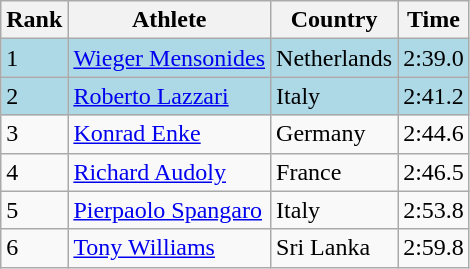<table class="wikitable">
<tr>
<th>Rank</th>
<th>Athlete</th>
<th>Country</th>
<th>Time</th>
</tr>
<tr bgcolor=lightblue>
<td>1</td>
<td><a href='#'>Wieger Mensonides</a></td>
<td>Netherlands</td>
<td>2:39.0</td>
</tr>
<tr bgcolor=lightblue>
<td>2</td>
<td><a href='#'>Roberto Lazzari</a></td>
<td>Italy</td>
<td>2:41.2</td>
</tr>
<tr>
<td>3</td>
<td><a href='#'>Konrad Enke</a></td>
<td>Germany</td>
<td>2:44.6</td>
</tr>
<tr>
<td>4</td>
<td><a href='#'>Richard Audoly</a></td>
<td>France</td>
<td>2:46.5</td>
</tr>
<tr>
<td>5</td>
<td><a href='#'>Pierpaolo Spangaro</a></td>
<td>Italy</td>
<td>2:53.8</td>
</tr>
<tr>
<td>6</td>
<td><a href='#'>Tony Williams</a></td>
<td>Sri Lanka</td>
<td>2:59.8</td>
</tr>
</table>
